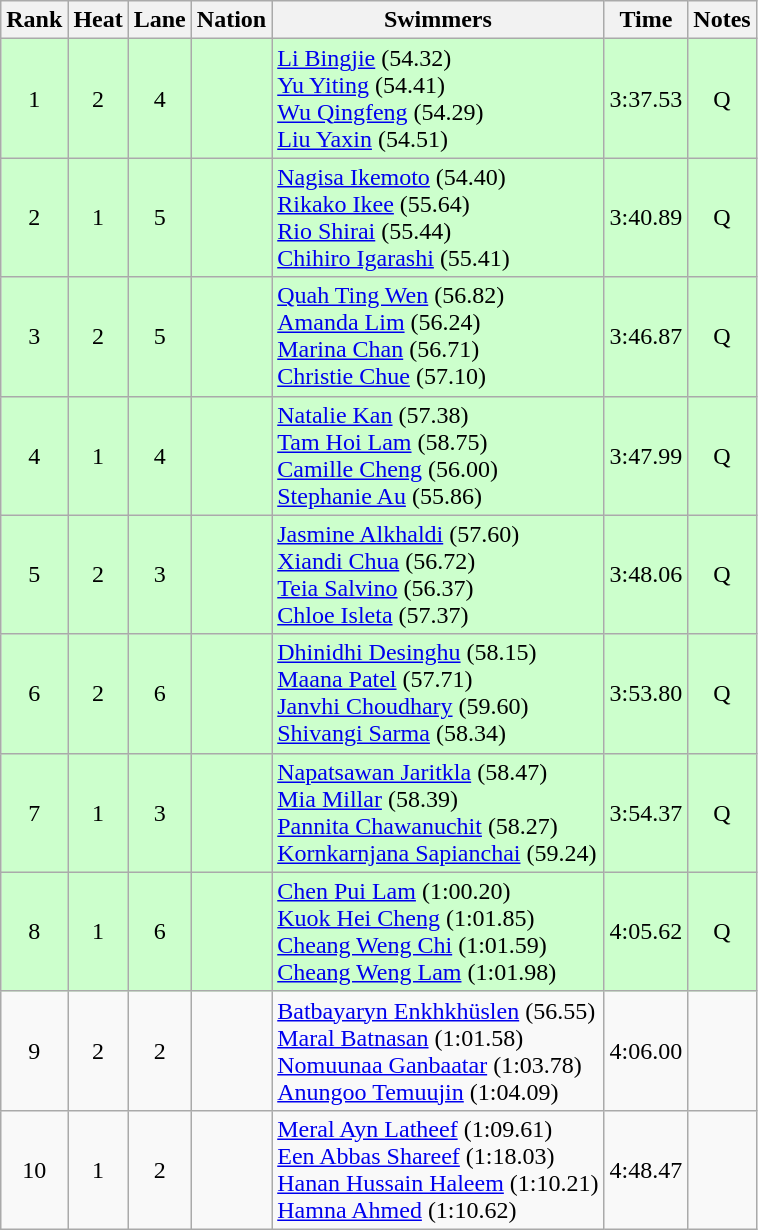<table class="wikitable sortable" style="text-align:center">
<tr>
<th>Rank</th>
<th>Heat</th>
<th>Lane</th>
<th>Nation</th>
<th>Swimmers</th>
<th>Time</th>
<th>Notes</th>
</tr>
<tr bgcolor=ccffcc>
<td>1</td>
<td>2</td>
<td>4</td>
<td align=left></td>
<td align=left><a href='#'>Li Bingjie</a> (54.32)<br><a href='#'>Yu Yiting</a> (54.41)<br><a href='#'>Wu Qingfeng</a> (54.29)<br><a href='#'>Liu Yaxin</a> (54.51)</td>
<td>3:37.53</td>
<td>Q</td>
</tr>
<tr bgcolor=ccffcc>
<td>2</td>
<td>1</td>
<td>5</td>
<td align=left></td>
<td align=left><a href='#'>Nagisa Ikemoto</a> (54.40)<br><a href='#'>Rikako Ikee</a> (55.64)<br><a href='#'>Rio Shirai</a> (55.44)<br><a href='#'>Chihiro Igarashi</a> (55.41)</td>
<td>3:40.89</td>
<td>Q</td>
</tr>
<tr bgcolor=ccffcc>
<td>3</td>
<td>2</td>
<td>5</td>
<td align=left></td>
<td align=left><a href='#'>Quah Ting Wen</a> (56.82)<br><a href='#'>Amanda Lim</a> (56.24)<br><a href='#'>Marina Chan</a> (56.71)<br><a href='#'>Christie Chue</a> (57.10)</td>
<td>3:46.87</td>
<td>Q</td>
</tr>
<tr bgcolor=ccffcc>
<td>4</td>
<td>1</td>
<td>4</td>
<td align=left></td>
<td align=left><a href='#'>Natalie Kan</a> (57.38)<br><a href='#'>Tam  Hoi Lam</a> (58.75)<br><a href='#'>Camille Cheng</a> (56.00)<br><a href='#'>Stephanie  Au</a> (55.86)</td>
<td>3:47.99</td>
<td>Q</td>
</tr>
<tr bgcolor=ccffcc>
<td>5</td>
<td>2</td>
<td>3</td>
<td align=left></td>
<td align=left><a href='#'>Jasmine Alkhaldi</a> (57.60)<br><a href='#'>Xiandi Chua</a> (56.72)<br><a href='#'>Teia Salvino</a> (56.37)<br><a href='#'>Chloe Isleta</a> (57.37)</td>
<td>3:48.06</td>
<td>Q</td>
</tr>
<tr bgcolor=ccffcc>
<td>6</td>
<td>2</td>
<td>6</td>
<td align=left></td>
<td align=left><a href='#'>Dhinidhi Desinghu</a> (58.15)<br><a href='#'>Maana Patel</a> (57.71)<br><a href='#'>Janvhi Choudhary</a> (59.60)<br><a href='#'>Shivangi Sarma</a> (58.34)</td>
<td>3:53.80</td>
<td>Q</td>
</tr>
<tr bgcolor=ccffcc>
<td>7</td>
<td>1</td>
<td>3</td>
<td align=left></td>
<td align=left><a href='#'>Napatsawan Jaritkla</a> (58.47)<br><a href='#'>Mia Millar</a> (58.39)<br><a href='#'>Pannita Chawanuchit</a> (58.27)<br><a href='#'>Kornkarnjana Sapianchai</a> (59.24)</td>
<td>3:54.37</td>
<td>Q</td>
</tr>
<tr bgcolor=ccffcc>
<td>8</td>
<td>1</td>
<td>6</td>
<td align=left></td>
<td align=left><a href='#'>Chen Pui Lam</a> (1:00.20)<br><a href='#'>Kuok Hei Cheng</a> (1:01.85)<br><a href='#'>Cheang Weng Chi</a> (1:01.59)<br><a href='#'>Cheang Weng Lam</a> (1:01.98)</td>
<td>4:05.62</td>
<td>Q</td>
</tr>
<tr>
<td>9</td>
<td>2</td>
<td>2</td>
<td align=left></td>
<td align=left><a href='#'>Batbayaryn Enkhkhüslen</a> (56.55)<br><a href='#'>Maral Batnasan</a> (1:01.58)<br><a href='#'>Nomuunaa Ganbaatar</a> (1:03.78)<br><a href='#'>Anungoo Temuujin</a> (1:04.09)</td>
<td>4:06.00</td>
<td></td>
</tr>
<tr>
<td>10</td>
<td>1</td>
<td>2</td>
<td align=left></td>
<td align=left><a href='#'>Meral Ayn Latheef</a> (1:09.61)<br><a href='#'>Een Abbas Shareef</a> (1:18.03)<br><a href='#'>Hanan Hussain Haleem</a> (1:10.21)<br><a href='#'>Hamna Ahmed</a> (1:10.62)</td>
<td>4:48.47</td>
<td></td>
</tr>
</table>
